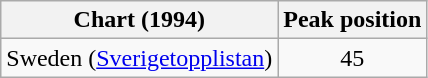<table class="wikitable">
<tr>
<th>Chart (1994)</th>
<th>Peak position</th>
</tr>
<tr>
<td>Sweden (<a href='#'>Sverigetopplistan</a>)</td>
<td align="center">45</td>
</tr>
</table>
